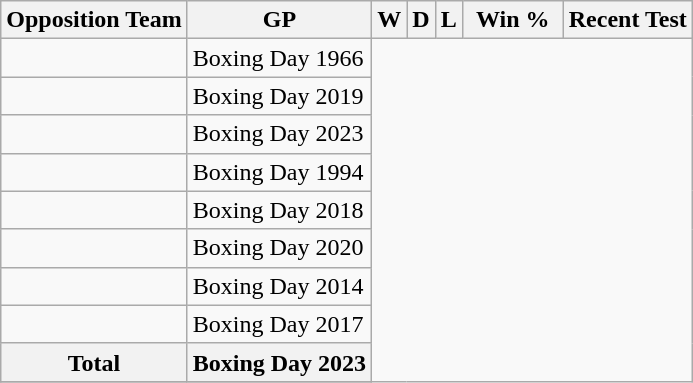<table class="wikitable">
<tr>
<th>Opposition Team</th>
<th>GP</th>
<th>W</th>
<th>D</th>
<th>L</th>
<th width=60px>Win %</th>
<th>Recent Test</th>
</tr>
<tr>
<td><br></td>
<td>Boxing Day 1966</td>
</tr>
<tr>
<td><br></td>
<td>Boxing Day 2019</td>
</tr>
<tr>
<td><br></td>
<td>Boxing Day 2023</td>
</tr>
<tr>
<td><br></td>
<td>Boxing Day 1994</td>
</tr>
<tr>
<td><br></td>
<td>Boxing Day 2018</td>
</tr>
<tr>
<td><br></td>
<td>Boxing Day 2020</td>
</tr>
<tr>
<td><br></td>
<td>Boxing Day 2014</td>
</tr>
<tr>
<td><br></td>
<td>Boxing Day 2017</td>
</tr>
<tr>
<th>Total<br></th>
<th>Boxing Day 2023</th>
</tr>
<tr>
</tr>
</table>
